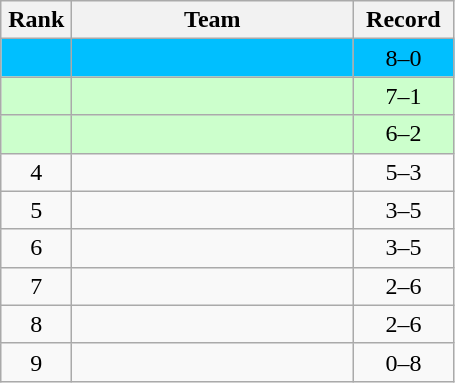<table class="wikitable" style="text-align: center;">
<tr>
<th width=40>Rank</th>
<th width=180>Team</th>
<th width=60>Record</th>
</tr>
<tr bgcolor="#00BFFF">
<td></td>
<td align=left></td>
<td>8–0</td>
</tr>
<tr bgcolor="#ccffcc">
<td></td>
<td align=left></td>
<td>7–1</td>
</tr>
<tr bgcolor="#ccffcc">
<td></td>
<td align=left></td>
<td>6–2</td>
</tr>
<tr>
<td>4</td>
<td align=left></td>
<td>5–3</td>
</tr>
<tr>
<td>5</td>
<td align=left></td>
<td>3–5</td>
</tr>
<tr>
<td>6</td>
<td align=left></td>
<td>3–5</td>
</tr>
<tr>
<td>7</td>
<td align=left></td>
<td>2–6</td>
</tr>
<tr>
<td>8</td>
<td align=left></td>
<td>2–6</td>
</tr>
<tr>
<td>9</td>
<td align=left></td>
<td>0–8</td>
</tr>
</table>
